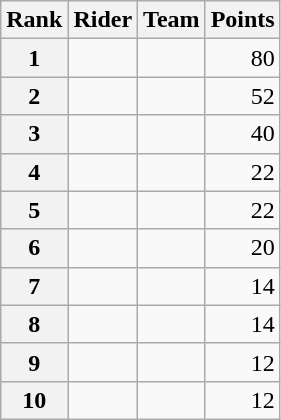<table class="wikitable" margin-bottom:0;">
<tr>
<th scope="col">Rank</th>
<th scope="col">Rider</th>
<th scope="col">Team</th>
<th scope="col">Points</th>
</tr>
<tr>
<th scope="row">1</th>
<td> </td>
<td></td>
<td align="right">80</td>
</tr>
<tr>
<th scope="row">2</th>
<td></td>
<td></td>
<td align="right">52</td>
</tr>
<tr>
<th scope="row">3</th>
<td></td>
<td></td>
<td align="right">40</td>
</tr>
<tr>
<th scope="row">4</th>
<td></td>
<td></td>
<td align="right">22</td>
</tr>
<tr>
<th scope="row">5</th>
<td> </td>
<td></td>
<td align="right">22</td>
</tr>
<tr>
<th scope="row">6</th>
<td></td>
<td></td>
<td align="right">20</td>
</tr>
<tr>
<th scope="row">7</th>
<td></td>
<td></td>
<td align="right">14</td>
</tr>
<tr>
<th scope="row">8</th>
<td></td>
<td></td>
<td align="right">14</td>
</tr>
<tr>
<th scope="row">9</th>
<td></td>
<td></td>
<td align="right">12</td>
</tr>
<tr>
<th scope="row">10</th>
<td></td>
<td></td>
<td align="right">12</td>
</tr>
</table>
